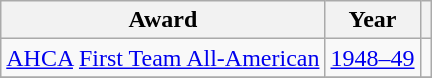<table class="wikitable">
<tr>
<th>Award</th>
<th>Year</th>
<th></th>
</tr>
<tr>
<td><a href='#'>AHCA</a> <a href='#'>First Team All-American</a></td>
<td><a href='#'>1948–49</a></td>
<td></td>
</tr>
<tr>
</tr>
</table>
